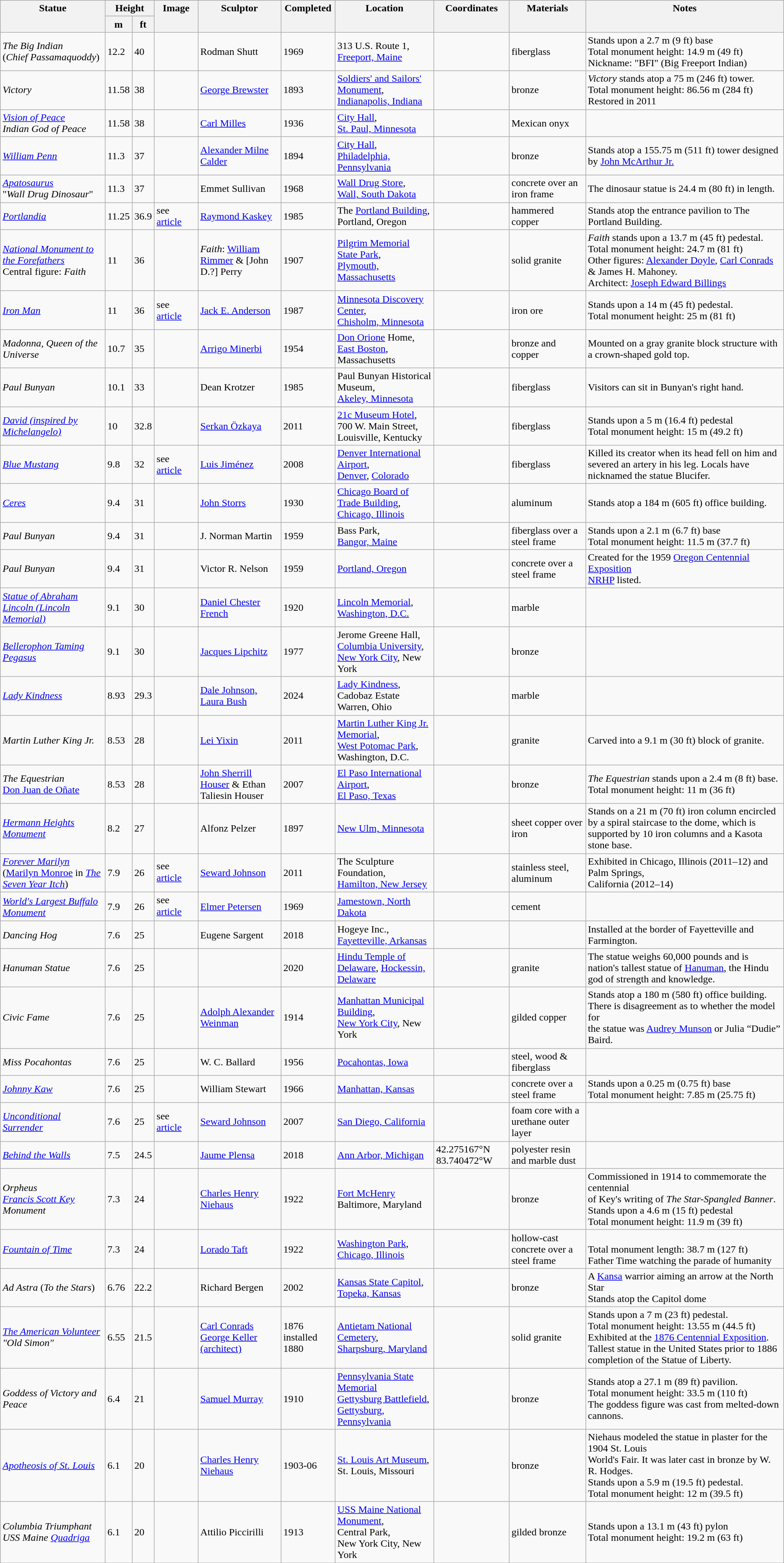<table class="wikitable sortable">
<tr valign=top>
<th rowspan="2">Statue</th>
<th colspan="2">Height</th>
<th rowspan="2">Image</th>
<th rowspan="2">Sculptor</th>
<th rowspan="2">Completed</th>
<th rowspan="2">Location</th>
<th rowspan="2">Coordinates</th>
<th rowspan="2">Materials</th>
<th rowspan="2">Notes</th>
</tr>
<tr>
<th>m</th>
<th>ft</th>
</tr>
<tr>
<td><em>The Big Indian</em><br>(<em>Chief Passamaquoddy</em>)</td>
<td>12.2</td>
<td>40</td>
<td></td>
<td>Rodman Shutt</td>
<td>1969</td>
<td>313 U.S. Route 1,<br><a href='#'>Freeport, Maine</a></td>
<td></td>
<td>fiberglass</td>
<td>Stands upon a 2.7 m (9 ft) base<br>Total monument height: 14.9 m (49 ft)<br>Nickname: "BFI" (Big Freeport Indian)</td>
</tr>
<tr>
<td><em>Victory</em></td>
<td>11.58</td>
<td>38</td>
<td></td>
<td><a href='#'>George Brewster</a></td>
<td>1893</td>
<td><a href='#'>Soldiers' and Sailors' Monument</a>,<br><a href='#'>Indianapolis, Indiana</a></td>
<td></td>
<td>bronze</td>
<td><em>Victory</em> stands atop a 75 m (246 ft) tower.<br>Total monument height: 86.56 m (284 ft)<br>Restored in 2011</td>
</tr>
<tr>
<td><em><a href='#'>Vision of Peace</a><br>Indian God of Peace</em></td>
<td>11.58</td>
<td>38</td>
<td></td>
<td><a href='#'>Carl Milles</a></td>
<td>1936</td>
<td><a href='#'>City Hall</a>,<br><a href='#'>St. Paul, Minnesota</a></td>
<td></td>
<td>Mexican onyx</td>
<td></td>
</tr>
<tr>
<td><em><a href='#'>William Penn</a></em></td>
<td>11.3</td>
<td>37</td>
<td></td>
<td><a href='#'>Alexander Milne Calder</a></td>
<td>1894</td>
<td><a href='#'>City Hall</a>,<br><a href='#'>Philadelphia, Pennsylvania</a></td>
<td></td>
<td>bronze</td>
<td>Stands atop a 155.75 m (511 ft) tower designed by <a href='#'>John McArthur Jr.</a> </td>
</tr>
<tr>
<td><em><a href='#'>Apatosaurus</a></em><br>"<em>Wall Drug Dinosaur</em>"</td>
<td>11.3</td>
<td>37</td>
<td></td>
<td>Emmet Sullivan</td>
<td>1968</td>
<td><a href='#'>Wall Drug Store</a>,<br><a href='#'>Wall, South Dakota</a></td>
<td></td>
<td>concrete over an iron frame</td>
<td>The dinosaur statue is 24.4 m (80 ft) in length.</td>
</tr>
<tr>
<td><em><a href='#'>Portlandia</a></em></td>
<td>11.25</td>
<td>36.9</td>
<td>see <a href='#'>article</a></td>
<td><a href='#'>Raymond Kaskey</a></td>
<td>1985</td>
<td>The <a href='#'>Portland Building</a>,<br>Portland, Oregon</td>
<td></td>
<td>hammered copper</td>
<td> Stands atop the entrance pavilion to The Portland Building.</td>
</tr>
<tr>
<td><em><a href='#'>National Monument to the Forefathers</a></em><br>Central figure: <em>Faith</em></td>
<td>11</td>
<td>36</td>
<td></td>
<td><em>Faith</em>: <a href='#'>William Rimmer</a> & [John D.?] Perry</td>
<td>1907</td>
<td><a href='#'>Pilgrim Memorial State Park</a>,<br><a href='#'>Plymouth, Massachusetts</a></td>
<td></td>
<td>solid granite</td>
<td><em>Faith</em> stands upon a 13.7 m (45 ft) pedestal.<br>Total monument height: 24.7 m (81 ft)<br>Other figures: <a href='#'>Alexander Doyle</a>, <a href='#'>Carl Conrads</a> & James H. Mahoney.<br>Architect: <a href='#'>Joseph Edward Billings</a></td>
</tr>
<tr>
<td><em><a href='#'>Iron Man</a></em></td>
<td>11</td>
<td>36</td>
<td>see <a href='#'>article</a></td>
<td><a href='#'>Jack E. Anderson</a></td>
<td>1987</td>
<td><a href='#'>Minnesota Discovery Center</a>,<br><a href='#'>Chisholm, Minnesota</a></td>
<td></td>
<td>iron ore</td>
<td>Stands upon a 14 m (45 ft) pedestal.<br>Total monument height: 25 m (81 ft)</td>
</tr>
<tr>
<td><em>Madonna, Queen of the Universe</em></td>
<td>10.7</td>
<td>35</td>
<td></td>
<td><a href='#'>Arrigo Minerbi</a></td>
<td>1954</td>
<td><a href='#'>Don Orione</a> Home, <a href='#'>East Boston</a>, Massachusetts</td>
<td></td>
<td>bronze and copper</td>
<td>Mounted on a gray granite block structure with a crown-shaped gold top.</td>
</tr>
<tr>
<td><em>Paul Bunyan</em></td>
<td>10.1</td>
<td>33</td>
<td></td>
<td>Dean Krotzer</td>
<td>1985</td>
<td>Paul Bunyan Historical Museum,<br><a href='#'>Akeley, Minnesota</a></td>
<td></td>
<td>fiberglass</td>
<td>Visitors can sit in Bunyan's right hand.</td>
</tr>
<tr>
<td><em><a href='#'>David (inspired by Michelangelo)</a></em></td>
<td>10</td>
<td>32.8</td>
<td></td>
<td><a href='#'>Serkan Özkaya</a></td>
<td>2011</td>
<td><a href='#'>21c Museum Hotel</a>,<br>700 W. Main Street,<br>Louisville, Kentucky</td>
<td></td>
<td>fiberglass</td>
<td>Stands upon a 5 m (16.4 ft) pedestal<br>Total monument height: 15 m (49.2 ft)</td>
</tr>
<tr>
<td><em><a href='#'>Blue Mustang</a></em></td>
<td>9.8</td>
<td>32</td>
<td>see <a href='#'>article</a></td>
<td><a href='#'>Luis Jiménez</a></td>
<td>2008</td>
<td><a href='#'>Denver International Airport</a>, <br><a href='#'>Denver</a>, <a href='#'>Colorado</a></td>
<td></td>
<td>fiberglass</td>
<td>Killed its creator when its head fell on him and severed an artery in his leg. Locals have nicknamed the statue Blucifer.</td>
</tr>
<tr>
<td><em><a href='#'>Ceres</a></em></td>
<td>9.4</td>
<td>31</td>
<td></td>
<td><a href='#'>John Storrs</a></td>
<td>1930</td>
<td><a href='#'>Chicago Board of Trade Building</a>,<br><a href='#'>Chicago, Illinois</a></td>
<td></td>
<td>aluminum</td>
<td>Stands atop a 184 m (605 ft) office building.</td>
</tr>
<tr>
<td><em>Paul Bunyan</em></td>
<td>9.4</td>
<td>31</td>
<td></td>
<td>J. Norman Martin</td>
<td>1959</td>
<td>Bass Park,<br><a href='#'>Bangor, Maine</a></td>
<td></td>
<td>fiberglass over a steel frame</td>
<td>Stands upon a 2.1 m (6.7 ft) base<br>Total monument height: 11.5 m (37.7 ft)</td>
</tr>
<tr>
<td><em>Paul Bunyan</em></td>
<td>9.4</td>
<td>31</td>
<td></td>
<td>Victor R. Nelson</td>
<td>1959</td>
<td><a href='#'>Portland, Oregon</a></td>
<td></td>
<td>concrete over a steel frame</td>
<td>Created for the 1959 <a href='#'>Oregon Centennial Exposition</a><br><a href='#'>NRHP</a> listed.</td>
</tr>
<tr>
<td><em><a href='#'>Statue of Abraham Lincoln (Lincoln Memorial)</a></em></td>
<td>9.1</td>
<td>30</td>
<td></td>
<td><a href='#'>Daniel Chester French</a></td>
<td>1920</td>
<td><a href='#'>Lincoln Memorial</a>,<br><a href='#'>Washington, D.C.</a></td>
<td></td>
<td>marble</td>
<td></td>
</tr>
<tr>
<td><em><a href='#'>Bellerophon Taming Pegasus</a></em></td>
<td>9.1</td>
<td>30</td>
<td></td>
<td><a href='#'>Jacques Lipchitz</a></td>
<td>1977</td>
<td>Jerome Greene Hall,<br><a href='#'>Columbia University</a>,<br><a href='#'>New York City</a>, New York</td>
<td></td>
<td>bronze</td>
<td></td>
</tr>
<tr>
<td><em><a href='#'>Lady Kindness</a></em></td>
<td>8.93</td>
<td>29.3</td>
<td></td>
<td><a href='#'>Dale Johnson, Laura Bush</a></td>
<td>2024</td>
<td><a href='#'>Lady Kindness</a>,<br>Cadobaz Estate<br>Warren, Ohio</td>
<td></td>
<td>marble</td>
<td></td>
</tr>
<tr>
<td><em>Martin Luther King Jr.</em></td>
<td>8.53</td>
<td>28</td>
<td></td>
<td><a href='#'>Lei Yixin</a></td>
<td>2011</td>
<td><a href='#'>Martin Luther King Jr. Memorial</a>,<br><a href='#'>West Potomac Park</a>,<br>Washington, D.C.</td>
<td></td>
<td>granite</td>
<td>Carved into a 9.1 m (30 ft) block of granite.</td>
</tr>
<tr>
<td><em>The Equestrian</em><br> <a href='#'>Don Juan de Oñate</a></td>
<td>8.53</td>
<td>28</td>
<td></td>
<td><a href='#'>John Sherrill Houser</a> & Ethan Taliesin Houser</td>
<td>2007</td>
<td><a href='#'>El Paso International Airport</a>,<br><a href='#'>El Paso, Texas</a></td>
<td></td>
<td>bronze</td>
<td><em>The Equestrian</em> stands upon a 2.4 m (8 ft) base.<br>Total monument height: 11 m (36 ft)</td>
</tr>
<tr>
<td><em><a href='#'>Hermann Heights Monument</a></em></td>
<td>8.2</td>
<td>27</td>
<td></td>
<td>Alfonz Pelzer</td>
<td>1897</td>
<td><a href='#'>New Ulm, Minnesota</a></td>
<td></td>
<td>sheet copper over iron</td>
<td>Stands on a 21 m (70 ft) iron column encircled by a spiral staircase to the dome, which is supported by 10 iron columns and a Kasota stone base.</td>
</tr>
<tr>
<td><em><a href='#'>Forever Marilyn</a></em><br>(<a href='#'>Marilyn Monroe</a> in <em><a href='#'>The Seven Year Itch</a></em>)</td>
<td>7.9</td>
<td>26</td>
<td>see <a href='#'>article</a>　</td>
<td><a href='#'>Seward Johnson</a></td>
<td>2011</td>
<td>The Sculpture Foundation,<br><a href='#'>Hamilton, New Jersey</a></td>
<td></td>
<td>stainless steel, aluminum</td>
<td>Exhibited in Chicago, Illinois (2011–12) and Palm Springs,<br>California (2012–14)</td>
</tr>
<tr>
<td><em><a href='#'>World's Largest Buffalo Monument</a></em></td>
<td>7.9</td>
<td>26</td>
<td>see <a href='#'>article</a>　</td>
<td><a href='#'>Elmer Petersen</a></td>
<td>1969</td>
<td><a href='#'>Jamestown, North Dakota</a></td>
<td></td>
<td>cement</td>
<td></td>
</tr>
<tr>
<td><em>Dancing Hog</em></td>
<td>7.6</td>
<td>25</td>
<td></td>
<td>Eugene Sargent</td>
<td>2018</td>
<td>Hogeye Inc., <a href='#'>Fayetteville, Arkansas</a></td>
<td></td>
<td></td>
<td>Installed at the border of Fayetteville and Farmington.</td>
</tr>
<tr>
<td><em>Hanuman Statue</em></td>
<td>7.6</td>
<td>25</td>
<td></td>
<td></td>
<td>2020</td>
<td><a href='#'>Hindu Temple of Delaware</a>, <a href='#'>Hockessin, Delaware</a></td>
<td></td>
<td>granite</td>
<td>The statue weighs 60,000 pounds and is nation's tallest statue of <a href='#'>Hanuman</a>, the Hindu god of strength and knowledge.</td>
</tr>
<tr>
<td><em>Civic Fame</em></td>
<td>7.6</td>
<td>25</td>
<td></td>
<td><a href='#'>Adolph Alexander Weinman</a></td>
<td>1914</td>
<td><a href='#'>Manhattan Municipal Building</a>,<br><a href='#'>New York City</a>, New York</td>
<td></td>
<td>gilded copper</td>
<td>Stands atop a 180 m (580 ft) office building.<br>There is disagreement as to whether the model for<br>the statue was <a href='#'>Audrey Munson</a> or Julia “Dudie” Baird.</td>
</tr>
<tr>
<td><em>Miss Pocahontas</em></td>
<td>7.6</td>
<td>25</td>
<td></td>
<td>W. C. Ballard</td>
<td>1956</td>
<td><a href='#'>Pocahontas, Iowa</a></td>
<td></td>
<td>steel, wood & fiberglass</td>
<td></td>
</tr>
<tr>
<td><em><a href='#'>Johnny Kaw</a></em></td>
<td>7.6</td>
<td>25</td>
<td></td>
<td>William Stewart</td>
<td>1966</td>
<td><a href='#'>Manhattan, Kansas</a></td>
<td></td>
<td>concrete over a steel frame</td>
<td>Stands upon a 0.25 m (0.75 ft) base<br>Total monument height: 7.85 m (25.75 ft)</td>
</tr>
<tr>
<td><em><a href='#'>Unconditional Surrender</a></em></td>
<td>7.6</td>
<td>25</td>
<td>see <a href='#'>article</a></td>
<td><a href='#'>Seward Johnson</a></td>
<td>2007</td>
<td><a href='#'>San Diego, California</a></td>
<td></td>
<td>foam core with a urethane outer layer</td>
<td></td>
</tr>
<tr>
<td><em><a href='#'>Behind the Walls</a></em></td>
<td>7.5</td>
<td>24.5</td>
<td></td>
<td><a href='#'>Jaume Plensa</a></td>
<td>2018</td>
<td><a href='#'>Ann Arbor, Michigan</a></td>
<td>42.275167°N 83.740472°W</td>
<td>polyester resin and marble dust</td>
<td></td>
</tr>
<tr>
<td><em>Orpheus</em><br><em><a href='#'>Francis Scott Key</a> Monument</em></td>
<td>7.3</td>
<td>24</td>
<td></td>
<td><a href='#'>Charles Henry Niehaus</a></td>
<td>1922</td>
<td><a href='#'>Fort McHenry</a><br>Baltimore, Maryland</td>
<td></td>
<td>bronze</td>
<td>Commissioned in 1914 to commemorate the centennial<br>of Key's writing of <em>The Star-Spangled Banner</em>.<br>Stands upon a 4.6 m (15 ft) pedestal<br>Total monument height: 11.9 m (39 ft)</td>
</tr>
<tr>
<td><em><a href='#'>Fountain of Time</a></em></td>
<td>7.3</td>
<td>24</td>
<td></td>
<td><a href='#'>Lorado Taft</a></td>
<td>1922</td>
<td><a href='#'>Washington Park</a>,<br><a href='#'>Chicago, Illinois</a></td>
<td></td>
<td>hollow-cast concrete over a steel frame</td>
<td><br>Total monument length: 38.7 m (127 ft)<br>Father Time watching the parade of humanity</td>
</tr>
<tr>
<td><em>Ad Astra</em> (<em>To the Stars</em>)</td>
<td>6.76</td>
<td>22.2</td>
<td></td>
<td>Richard Bergen</td>
<td>2002</td>
<td><a href='#'>Kansas State Capitol</a>,<br><a href='#'>Topeka, Kansas</a></td>
<td></td>
<td>bronze</td>
<td> A <a href='#'>Kansa</a> warrior aiming an arrow at the North Star<br>Stands atop the Capitol dome</td>
</tr>
<tr>
<td><em><a href='#'>The American Volunteer</a><br>"Old Simon"</em></td>
<td>6.55</td>
<td>21.5</td>
<td></td>
<td><a href='#'>Carl Conrads</a><br><a href='#'>George Keller (architect)</a></td>
<td>1876<br>installed 1880</td>
<td><a href='#'>Antietam National Cemetery</a>,<br><a href='#'>Sharpsburg, Maryland</a></td>
<td></td>
<td>solid granite</td>
<td> Stands upon a 7 m (23 ft) pedestal.<br>Total monument height: 13.55 m (44.5 ft)<br>Exhibited at the <a href='#'>1876 Centennial Exposition</a>.<br>Tallest statue in the United States prior to 1886<br>completion of the Statue of Liberty.</td>
</tr>
<tr>
<td><em>Goddess of Victory and Peace</em></td>
<td>6.4</td>
<td>21</td>
<td></td>
<td><a href='#'>Samuel Murray</a></td>
<td>1910</td>
<td><a href='#'>Pennsylvania State Memorial</a><br><a href='#'>Gettysburg Battlefield</a>,<br><a href='#'>Gettysburg, Pennsylvania</a></td>
<td></td>
<td>bronze</td>
<td>Stands atop a 27.1 m (89 ft) pavilion.<br>Total monument height: 33.5 m (110 ft)<br>The goddess figure was cast from melted-down<br>cannons.</td>
</tr>
<tr>
<td><em><a href='#'>Apotheosis of St. Louis</a></em></td>
<td>6.1</td>
<td>20</td>
<td></td>
<td><a href='#'>Charles Henry Niehaus</a></td>
<td>1903-06</td>
<td><a href='#'>St. Louis Art Museum</a>,<br>St. Louis, Missouri</td>
<td></td>
<td>bronze</td>
<td>Niehaus modeled the statue in plaster for the 1904 St. Louis<br>World's Fair. It was later cast in bronze by W. R. Hodges.<br>Stands upon a 5.9 m (19.5 ft) pedestal.<br>Total monument height: 12 m (39.5 ft)</td>
</tr>
<tr>
<td><em>Columbia Triumphant</em><br><em>USS Maine <a href='#'>Quadriga</a></em></td>
<td>6.1</td>
<td>20</td>
<td></td>
<td>Attilio Piccirilli</td>
<td>1913</td>
<td><a href='#'>USS Maine National Monument</a>,<br>Central Park,<br>New York City, New York</td>
<td></td>
<td>gilded bronze</td>
<td> Stands upon a 13.1 m (43 ft) pylon<br>Total monument height: 19.2 m (63 ft)</td>
</tr>
<tr>
</tr>
</table>
